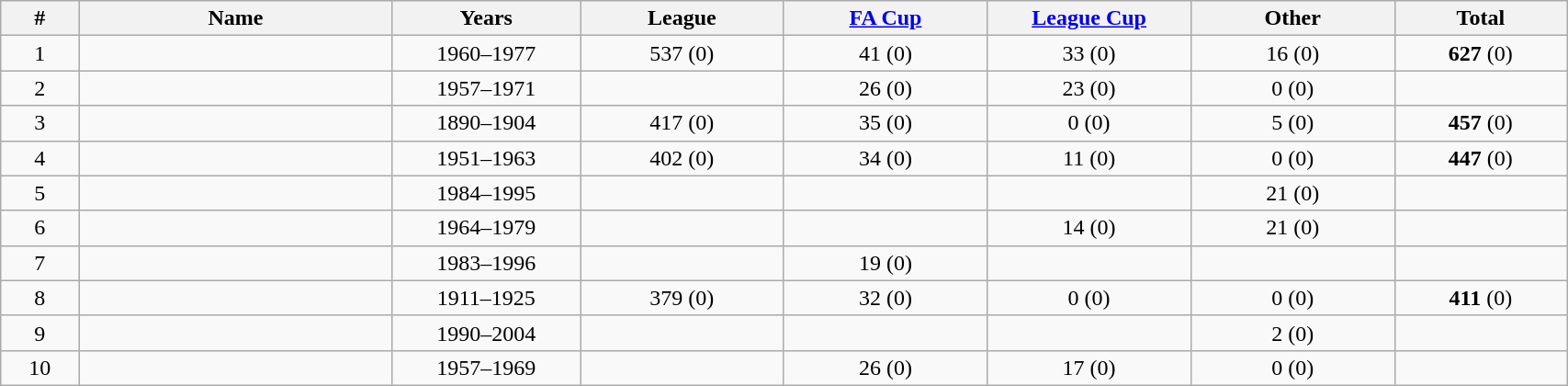<table class="wikitable sortable" style="text-align: center;" width = 90%;>
<tr>
<th width=5%>#</th>
<th width=20%>Name</th>
<th width=12%>Years</th>
<th width=13%>League</th>
<th width=13%><a href='#'>FA Cup</a></th>
<th width=13%><a href='#'>League Cup</a></th>
<th width=13%>Other</th>
<th width=11%>Total</th>
</tr>
<tr>
<td>1</td>
<td style="text-align:left;"> </td>
<td>1960–1977</td>
<td>537 (0)</td>
<td>41 (0)</td>
<td>33 (0)</td>
<td>16 (0)</td>
<td><strong>627</strong> (0)</td>
</tr>
<tr>
<td>2</td>
<td style="text-align:left;"> </td>
<td>1957–1971</td>
<td></td>
<td>26 (0)</td>
<td>23 (0)</td>
<td>0 (0)</td>
<td></td>
</tr>
<tr>
<td>3</td>
<td style="text-align:left;"> </td>
<td>1890–1904</td>
<td>417 (0)</td>
<td>35 (0)</td>
<td>0 (0)</td>
<td>5 (0)</td>
<td><strong>457</strong> (0)</td>
</tr>
<tr>
<td>4</td>
<td style="text-align:left;"> </td>
<td>1951–1963</td>
<td>402 (0)</td>
<td>34 (0)</td>
<td>11 (0)</td>
<td>0 (0)</td>
<td><strong>447</strong> (0)</td>
</tr>
<tr>
<td>5</td>
<td style="text-align:left;"> </td>
<td>1984–1995</td>
<td></td>
<td></td>
<td></td>
<td>21 (0)</td>
<td></td>
</tr>
<tr>
<td>6</td>
<td style="text-align:left;"> </td>
<td>1964–1979</td>
<td></td>
<td></td>
<td>14 (0)</td>
<td>21 (0)</td>
<td></td>
</tr>
<tr>
<td>7</td>
<td style="text-align:left;"> </td>
<td>1983–1996</td>
<td></td>
<td>19 (0)</td>
<td></td>
<td></td>
<td></td>
</tr>
<tr>
<td>8</td>
<td style="text-align:left;"> </td>
<td>1911–1925</td>
<td>379 (0)</td>
<td>32 (0)</td>
<td>0 (0)</td>
<td>0 (0)</td>
<td><strong>411</strong> (0)</td>
</tr>
<tr>
<td>9</td>
<td style="text-align:left;"> </td>
<td>1990–2004</td>
<td></td>
<td></td>
<td></td>
<td>2 (0)</td>
<td></td>
</tr>
<tr>
<td>10</td>
<td style="text-align:left;"> </td>
<td>1957–1969</td>
<td></td>
<td>26 (0)</td>
<td>17 (0)</td>
<td>0 (0)</td>
<td></td>
</tr>
</table>
